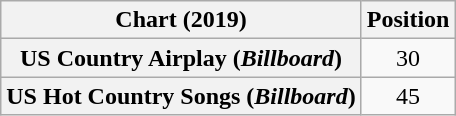<table class="wikitable sortable plainrowheaders" style="text-align:center">
<tr>
<th>Chart (2019)</th>
<th>Position</th>
</tr>
<tr>
<th scope="row">US Country Airplay (<em>Billboard</em>)</th>
<td>30</td>
</tr>
<tr>
<th scope="row">US Hot Country Songs (<em>Billboard</em>)</th>
<td>45</td>
</tr>
</table>
